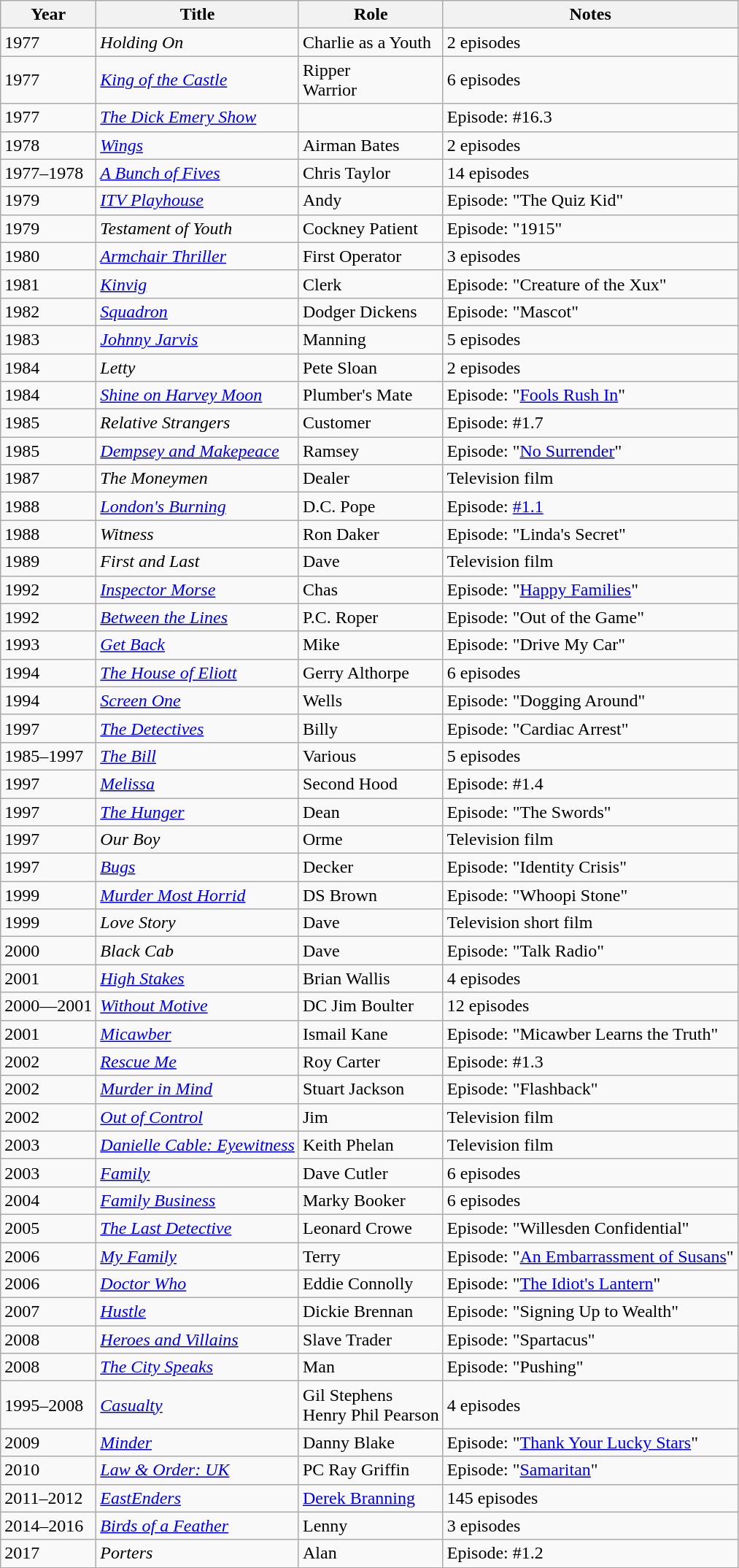<table class="wikitable sortable">
<tr>
<th>Year</th>
<th>Title</th>
<th>Role</th>
<th class="unsortable">Notes</th>
</tr>
<tr>
<td>1977</td>
<td><em>Holding On</em></td>
<td>Charlie as a Youth</td>
<td>2 episodes</td>
</tr>
<tr>
<td>1977</td>
<td><em><a href='#'>King of the Castle</a></em></td>
<td>Ripper<br>Warrior</td>
<td>6 episodes</td>
</tr>
<tr>
<td>1977</td>
<td><em><a href='#'>The Dick Emery Show</a></em></td>
<td></td>
<td>Episode: #16.3</td>
</tr>
<tr>
<td>1978</td>
<td><em><a href='#'>Wings</a></em></td>
<td>Airman Bates</td>
<td>2 episodes</td>
</tr>
<tr>
<td>1977–1978</td>
<td><em><a href='#'>A Bunch of Fives</a></em></td>
<td>Chris Taylor</td>
<td>14 episodes</td>
</tr>
<tr>
<td>1979</td>
<td><a href='#'><em>ITV Playhouse</em></a></td>
<td>Andy</td>
<td>Episode: "The Quiz Kid"</td>
</tr>
<tr>
<td>1979</td>
<td><em>Testament of Youth</em></td>
<td>Cockney Patient</td>
<td>Episode: "1915"</td>
</tr>
<tr>
<td>1980</td>
<td><em><a href='#'>Armchair Thriller</a></em></td>
<td>First Operator</td>
<td>3 episodes</td>
</tr>
<tr>
<td>1981</td>
<td><em><a href='#'>Kinvig</a></em></td>
<td>Clerk</td>
<td>Episode: "Creature of the Xux"</td>
</tr>
<tr>
<td>1982</td>
<td><em><a href='#'>Squadron</a></em></td>
<td>Dodger Dickens</td>
<td>Episode: "Mascot"</td>
</tr>
<tr>
<td>1983</td>
<td><em><a href='#'>Johnny Jarvis</a></em></td>
<td>Manning</td>
<td>5 episodes</td>
</tr>
<tr>
<td>1984</td>
<td><em>Letty</em></td>
<td>Pete Sloan</td>
<td>2 episodes</td>
</tr>
<tr>
<td>1984</td>
<td><em><a href='#'>Shine on Harvey Moon</a></em></td>
<td>Plumber's Mate</td>
<td>Episode: "<a href='#'>Fools Rush In</a>"</td>
</tr>
<tr>
<td>1985</td>
<td><em>Relative Strangers</em></td>
<td>Customer</td>
<td>Episode: #1.7</td>
</tr>
<tr>
<td>1985</td>
<td><em><a href='#'>Dempsey and Makepeace</a></em></td>
<td>Ramsey</td>
<td>Episode: "<a href='#'>No Surrender</a>"</td>
</tr>
<tr>
<td>1987</td>
<td><em>The Moneymen</em></td>
<td>Dealer</td>
<td>Television film</td>
</tr>
<tr>
<td>1988</td>
<td><em><a href='#'>London's Burning</a></em></td>
<td>D.C. Pope</td>
<td>Episode: <a href='#'>#1.1</a></td>
</tr>
<tr>
<td>1988</td>
<td><em>Witness</em></td>
<td>Ron Daker</td>
<td>Episode: "Linda's Secret"</td>
</tr>
<tr>
<td>1989</td>
<td><em>First and Last</em></td>
<td>Dave</td>
<td>Television film</td>
</tr>
<tr>
<td>1992</td>
<td><em><a href='#'>Inspector Morse</a></em></td>
<td>Chas</td>
<td>Episode: "<a href='#'>Happy Families</a>"</td>
</tr>
<tr>
<td>1992</td>
<td><em><a href='#'>Between the Lines</a></em></td>
<td>P.C. Roper</td>
<td>Episode: "Out of the Game"</td>
</tr>
<tr>
<td>1993</td>
<td><em><a href='#'>Get Back</a></em></td>
<td>Mike</td>
<td>Episode: "Drive My Car"</td>
</tr>
<tr>
<td>1994</td>
<td><em><a href='#'>The House of Eliott</a></em></td>
<td>Gerry Althorpe</td>
<td>6 episodes</td>
</tr>
<tr>
<td>1994</td>
<td><em><a href='#'>Screen One</a></em></td>
<td>Wells</td>
<td>Episode: "Dogging Around"</td>
</tr>
<tr>
<td>1997</td>
<td><em><a href='#'>The Detectives</a></em></td>
<td>Billy</td>
<td>Episode: "Cardiac Arrest"</td>
</tr>
<tr>
<td>1985–1997</td>
<td><em><a href='#'>The Bill</a></em></td>
<td>Various</td>
<td>5 episodes</td>
</tr>
<tr>
<td>1997</td>
<td><em><a href='#'>Melissa</a></em></td>
<td>Second Hood</td>
<td>Episode: #1.4</td>
</tr>
<tr>
<td>1997</td>
<td><em><a href='#'>The Hunger</a></em></td>
<td>Dean</td>
<td>Episode: "The Swords"</td>
</tr>
<tr>
<td>1997</td>
<td><em>Our Boy</em></td>
<td>Orme</td>
<td>Television film</td>
</tr>
<tr>
<td>1997</td>
<td><em><a href='#'>Bugs</a></em></td>
<td>Decker</td>
<td>Episode: "Identity Crisis"</td>
</tr>
<tr>
<td>1999</td>
<td><em><a href='#'>Murder Most Horrid</a></em></td>
<td>DS Brown</td>
<td>Episode: "Whoopi Stone"</td>
</tr>
<tr>
<td>1999</td>
<td><em>Love Story</em></td>
<td>Dave</td>
<td>Television short film</td>
</tr>
<tr>
<td>2000</td>
<td><em>Black Cab</em></td>
<td>Dave</td>
<td>Episode: "Talk Radio"</td>
</tr>
<tr>
<td>2001</td>
<td><em><a href='#'>High Stakes</a></em></td>
<td>Brian Wallis</td>
<td>4 episodes</td>
</tr>
<tr>
<td>2000—2001</td>
<td><em><a href='#'>Without Motive</a></em></td>
<td>DC Jim Boulter</td>
<td>12 episodes</td>
</tr>
<tr>
<td>2001</td>
<td><em><a href='#'>Micawber</a></em></td>
<td>Ismail Kane</td>
<td>Episode: "Micawber Learns the Truth"</td>
</tr>
<tr>
<td>2002</td>
<td><em><a href='#'>Rescue Me</a></em></td>
<td>Roy Carter</td>
<td>Episode: #1.3</td>
</tr>
<tr>
<td>2002</td>
<td><em><a href='#'>Murder in Mind</a></em></td>
<td>Stuart Jackson</td>
<td>Episode: "Flashback"</td>
</tr>
<tr>
<td>2002</td>
<td><em><a href='#'>Out of Control</a></em></td>
<td>Jim</td>
<td>Television film</td>
</tr>
<tr>
<td>2003</td>
<td><em><a href='#'>Danielle Cable: Eyewitness</a></em></td>
<td>Keith Phelan</td>
<td>Television film</td>
</tr>
<tr>
<td>2003</td>
<td><em><a href='#'>Family</a></em></td>
<td>Dave Cutler</td>
<td>6 episodes</td>
</tr>
<tr>
<td>2004</td>
<td><em><a href='#'>Family Business</a></em></td>
<td>Marky Booker</td>
<td>6 episodes</td>
</tr>
<tr>
<td>2005</td>
<td><em><a href='#'>The Last Detective</a></em></td>
<td>Leonard Crowe</td>
<td>Episode: "Willesden Confidential"</td>
</tr>
<tr>
<td>2006</td>
<td><em><a href='#'>My Family</a></em></td>
<td>Terry</td>
<td>Episode: "<a href='#'>An Embarrassment of Susans</a>"</td>
</tr>
<tr>
<td>2006</td>
<td><em><a href='#'>Doctor Who</a></em></td>
<td>Eddie Connolly</td>
<td>Episode: "<a href='#'>The Idiot's Lantern</a>"</td>
</tr>
<tr>
<td>2007</td>
<td><em><a href='#'>Hustle</a></em></td>
<td>Dickie Brennan</td>
<td>Episode: "Signing Up to Wealth"</td>
</tr>
<tr>
<td>2008</td>
<td><em><a href='#'>Heroes and Villains</a></em></td>
<td>Slave Trader</td>
<td>Episode: "Spartacus"</td>
</tr>
<tr>
<td>2008</td>
<td><em><a href='#'>The City Speaks</a></em></td>
<td>Man</td>
<td>Episode: "Pushing"</td>
</tr>
<tr>
<td>1995–2008</td>
<td><em><a href='#'>Casualty</a></em></td>
<td>Gil Stephens<br>Henry
Phil Pearson</td>
<td>4 episodes</td>
</tr>
<tr>
<td>2009</td>
<td><em><a href='#'>Minder</a></em></td>
<td>Danny Blake</td>
<td>Episode: "<a href='#'>Thank Your Lucky Stars</a>"</td>
</tr>
<tr>
<td>2010</td>
<td><em><a href='#'>Law & Order: UK</a></em></td>
<td>PC Ray Griffin</td>
<td>Episode: "<a href='#'>Samaritan</a>"</td>
</tr>
<tr>
<td>2011–2012</td>
<td><em><a href='#'>EastEnders</a></em></td>
<td><a href='#'>Derek Branning</a></td>
<td>145 episodes</td>
</tr>
<tr>
<td>2014–2016</td>
<td><em><a href='#'>Birds of a Feather</a></em></td>
<td>Lenny</td>
<td>3 episodes</td>
</tr>
<tr>
<td>2017</td>
<td><em>Porters</em></td>
<td>Alan</td>
<td>Episode: #1.2</td>
</tr>
</table>
